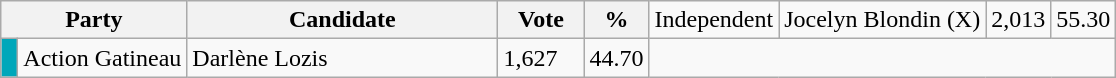<table class="wikitable">
<tr>
<th bgcolor="#DDDDFF" width="100px" colspan="2">Party</th>
<th bgcolor="#DDDDFF" width="200px">Candidate</th>
<th bgcolor="#DDDDFF" width="50px">Vote</th>
<th bgcolor="#DDDDFF" width="30px">%<br></th>
<td>Independent</td>
<td>Jocelyn Blondin (X)</td>
<td>2,013</td>
<td>55.30</td>
</tr>
<tr>
<td bgcolor=#00a7ba> </td>
<td>Action Gatineau</td>
<td>Darlène Lozis</td>
<td>1,627</td>
<td>44.70</td>
</tr>
</table>
